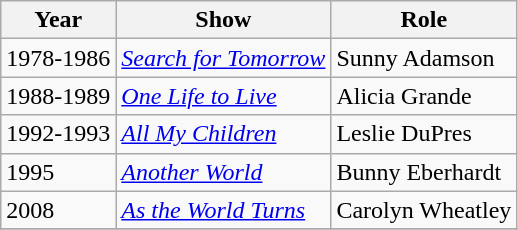<table class="wikitable sortable">
<tr>
<th>Year</th>
<th>Show</th>
<th>Role</th>
</tr>
<tr>
<td>1978-1986</td>
<td><em><a href='#'>Search for Tomorrow</a></em></td>
<td>Sunny Adamson</td>
</tr>
<tr>
<td>1988-1989</td>
<td><em><a href='#'>One Life to Live</a></em></td>
<td>Alicia Grande</td>
</tr>
<tr>
<td>1992-1993</td>
<td><em><a href='#'>All My Children</a></em></td>
<td>Leslie DuPres</td>
</tr>
<tr>
<td>1995</td>
<td><em><a href='#'>Another World</a></em></td>
<td>Bunny Eberhardt</td>
</tr>
<tr>
<td>2008</td>
<td><em><a href='#'>As the World Turns</a></em></td>
<td>Carolyn Wheatley</td>
</tr>
<tr>
</tr>
</table>
